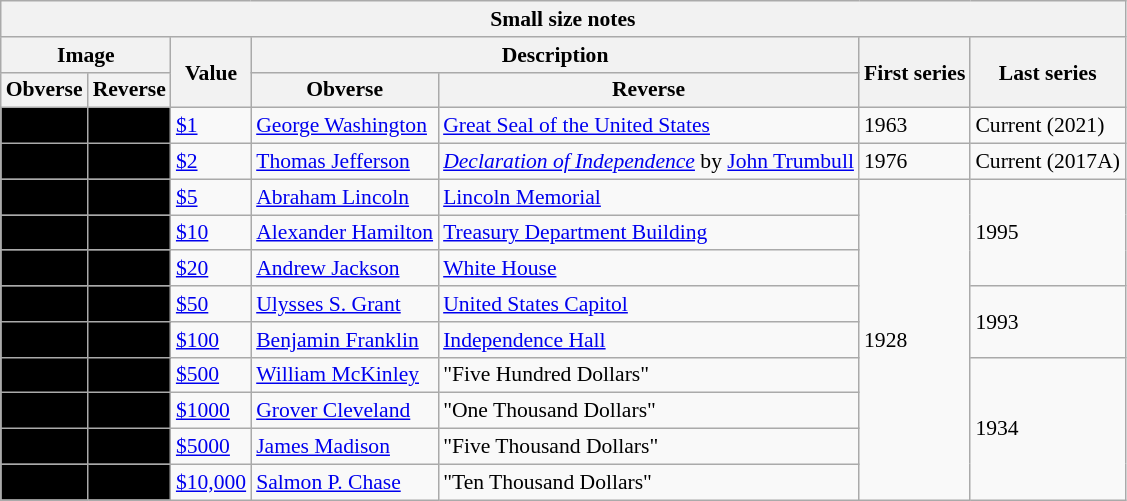<table class="wikitable" style="font-size: 90%">
<tr>
<th colspan="7">Small size notes</th>
</tr>
<tr>
<th colspan="2">Image</th>
<th rowspan="2">Value</th>
<th colspan="2">Description</th>
<th rowspan="2">First series</th>
<th rowspan="2">Last series</th>
</tr>
<tr>
<th>Obverse</th>
<th>Reverse</th>
<th>Obverse</th>
<th>Reverse</th>
</tr>
<tr>
<td style="text-align:center; background:#000;"></td>
<td style="text-align:center; background:#000;"></td>
<td><a href='#'>$1</a></td>
<td><a href='#'>George Washington</a></td>
<td><a href='#'>Great Seal of the United States</a></td>
<td>1963</td>
<td>Current (2021)</td>
</tr>
<tr>
<td style="text-align:center; background:#000;"></td>
<td style="text-align:center; background:#000;"></td>
<td><a href='#'>$2</a></td>
<td><a href='#'>Thomas Jefferson</a></td>
<td><em><a href='#'>Declaration of Independence</a></em> by <a href='#'>John Trumbull</a></td>
<td>1976</td>
<td>Current (2017A)</td>
</tr>
<tr>
<td style="text-align:center; background:#000;"></td>
<td style="text-align:center; background:#000;"></td>
<td><a href='#'>$5</a></td>
<td><a href='#'>Abraham Lincoln</a></td>
<td><a href='#'>Lincoln Memorial</a></td>
<td rowspan="9">1928</td>
<td rowspan="3">1995</td>
</tr>
<tr>
<td style="text-align:center; background:#000;"></td>
<td style="text-align:center; background:#000;"></td>
<td><a href='#'>$10</a></td>
<td><a href='#'>Alexander Hamilton</a></td>
<td><a href='#'>Treasury Department Building</a></td>
</tr>
<tr>
<td style="text-align:center; background:#000;"></td>
<td style="text-align:center; background:#000;"></td>
<td><a href='#'>$20</a></td>
<td><a href='#'>Andrew Jackson</a></td>
<td><a href='#'>White House</a></td>
</tr>
<tr>
<td style="text-align:center; background:#000;"></td>
<td style="text-align:center; background:#000;"></td>
<td><a href='#'>$50</a></td>
<td><a href='#'>Ulysses S. Grant</a></td>
<td><a href='#'>United States Capitol</a></td>
<td rowspan="2">1993</td>
</tr>
<tr>
<td style="text-align:center; background:#000;"></td>
<td style="text-align:center; background:#000;"></td>
<td><a href='#'>$100</a></td>
<td><a href='#'>Benjamin Franklin</a></td>
<td><a href='#'>Independence Hall</a></td>
</tr>
<tr>
<td style="text-align:center; background:#000;"></td>
<td style="text-align:center; background:#000;"></td>
<td><a href='#'>$500</a></td>
<td><a href='#'>William McKinley</a></td>
<td>"Five Hundred Dollars"</td>
<td rowspan="4">1934</td>
</tr>
<tr>
<td style="text-align:center; background:#000;"></td>
<td style="text-align:center; background:#000;"></td>
<td><a href='#'>$1000</a></td>
<td><a href='#'>Grover Cleveland</a></td>
<td>"One Thousand Dollars"</td>
</tr>
<tr>
<td style="text-align:center; background:#000;"></td>
<td style="text-align:center; background:#000;"></td>
<td><a href='#'>$5000</a></td>
<td><a href='#'>James Madison</a></td>
<td>"Five Thousand Dollars"</td>
</tr>
<tr>
<td style="text-align:center; background:#000;"></td>
<td style="text-align:center; background:#000;"></td>
<td><a href='#'>$10,000</a></td>
<td><a href='#'>Salmon P. Chase</a></td>
<td>"Ten Thousand Dollars"</td>
</tr>
</table>
